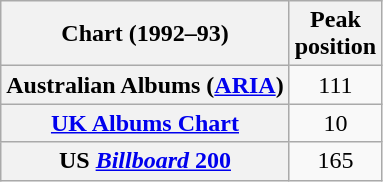<table class="wikitable sortable plainrowheaders">
<tr>
<th scope="col">Chart (1992–93)</th>
<th scope="col">Peak<br>position</th>
</tr>
<tr>
<th scope="row">Australian Albums (<a href='#'>ARIA</a>)</th>
<td style="text-align:center;">111</td>
</tr>
<tr>
<th scope="row"><a href='#'>UK Albums Chart</a></th>
<td style="text-align:center;">10</td>
</tr>
<tr>
<th scope="row">US <a href='#'><em>Billboard</em> 200</a></th>
<td style="text-align:center;">165</td>
</tr>
</table>
